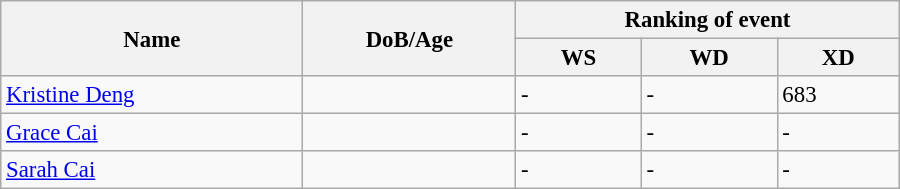<table class="wikitable" style="width:600px; font-size:95%;">
<tr>
<th rowspan="2" align="left">Name</th>
<th rowspan="2" align="left">DoB/Age</th>
<th colspan="3" align="center">Ranking of event</th>
</tr>
<tr>
<th align="center">WS</th>
<th>WD</th>
<th align="center">XD</th>
</tr>
<tr>
<td><a href='#'>Kristine Deng</a></td>
<td></td>
<td>-</td>
<td>-</td>
<td>683</td>
</tr>
<tr>
<td><a href='#'>Grace Cai</a></td>
<td></td>
<td>-</td>
<td>-</td>
<td>-</td>
</tr>
<tr>
<td><a href='#'>Sarah Cai</a></td>
<td></td>
<td>-</td>
<td>-</td>
<td>-</td>
</tr>
</table>
